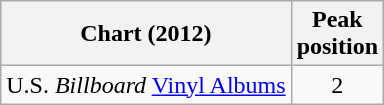<table class="wikitable sortable plainrowheaders">
<tr>
<th>Chart (2012)</th>
<th>Peak<br> position</th>
</tr>
<tr>
<td>U.S. <em>Billboard</em> <a href='#'>Vinyl Albums</a></td>
<td style="text-align:center;">2</td>
</tr>
</table>
